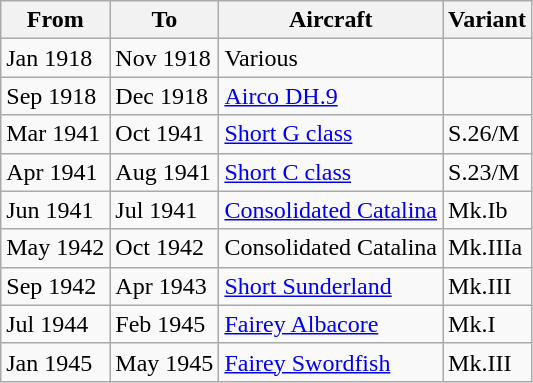<table class="wikitable">
<tr>
<th>From</th>
<th>To</th>
<th>Aircraft</th>
<th>Variant</th>
</tr>
<tr>
<td>Jan 1918</td>
<td>Nov 1918</td>
<td>Various</td>
<td></td>
</tr>
<tr>
<td>Sep 1918</td>
<td>Dec 1918</td>
<td><a href='#'>Airco DH.9</a></td>
<td></td>
</tr>
<tr>
<td>Mar 1941</td>
<td>Oct 1941</td>
<td><a href='#'>Short G class</a></td>
<td>S.26/M</td>
</tr>
<tr>
<td>Apr 1941</td>
<td>Aug 1941</td>
<td><a href='#'>Short C class</a></td>
<td>S.23/M</td>
</tr>
<tr>
<td>Jun 1941</td>
<td>Jul 1941</td>
<td><a href='#'>Consolidated Catalina</a></td>
<td>Mk.Ib</td>
</tr>
<tr>
<td>May 1942</td>
<td>Oct 1942</td>
<td>Consolidated Catalina</td>
<td>Mk.IIIa</td>
</tr>
<tr>
<td>Sep 1942</td>
<td>Apr 1943</td>
<td><a href='#'>Short Sunderland</a></td>
<td>Mk.III</td>
</tr>
<tr>
<td>Jul 1944</td>
<td>Feb 1945</td>
<td><a href='#'>Fairey Albacore</a></td>
<td>Mk.I</td>
</tr>
<tr>
<td>Jan 1945</td>
<td>May 1945</td>
<td><a href='#'>Fairey Swordfish</a></td>
<td>Mk.III</td>
</tr>
</table>
